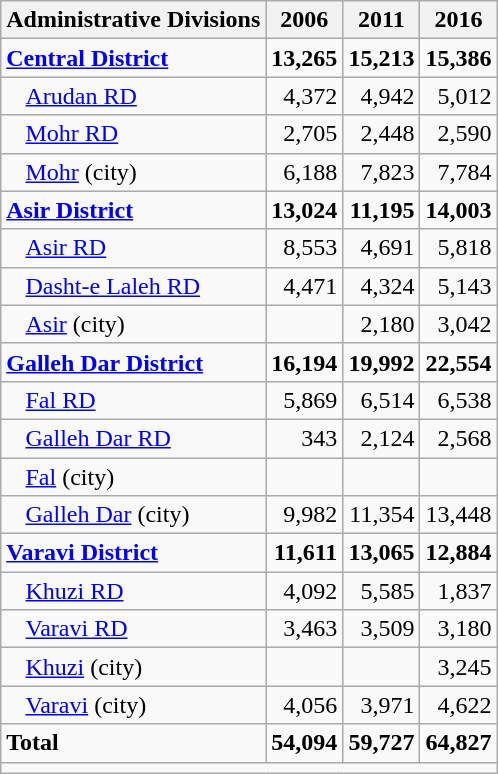<table class="wikitable">
<tr>
<th>Administrative Divisions</th>
<th>2006</th>
<th>2011</th>
<th>2016</th>
</tr>
<tr>
<td><strong><a href='#'>Central District</a></strong></td>
<td style="text-align: right;"><strong>13,265</strong></td>
<td style="text-align: right;"><strong>15,213</strong></td>
<td style="text-align: right;"><strong>15,386</strong></td>
</tr>
<tr>
<td style="padding-left: 1em;"><a href='#'>Arudan RD</a></td>
<td style="text-align: right;">4,372</td>
<td style="text-align: right;">4,942</td>
<td style="text-align: right;">5,012</td>
</tr>
<tr>
<td style="padding-left: 1em;"><a href='#'>Mohr RD</a></td>
<td style="text-align: right;">2,705</td>
<td style="text-align: right;">2,448</td>
<td style="text-align: right;">2,590</td>
</tr>
<tr>
<td style="padding-left: 1em;"><a href='#'>Mohr</a> (city)</td>
<td style="text-align: right;">6,188</td>
<td style="text-align: right;">7,823</td>
<td style="text-align: right;">7,784</td>
</tr>
<tr>
<td><strong><a href='#'>Asir District</a></strong></td>
<td style="text-align: right;"><strong>13,024</strong></td>
<td style="text-align: right;"><strong>11,195</strong></td>
<td style="text-align: right;"><strong>14,003</strong></td>
</tr>
<tr>
<td style="padding-left: 1em;"><a href='#'>Asir RD</a></td>
<td style="text-align: right;">8,553</td>
<td style="text-align: right;">4,691</td>
<td style="text-align: right;">5,818</td>
</tr>
<tr>
<td style="padding-left: 1em;"><a href='#'>Dasht-e Laleh RD</a></td>
<td style="text-align: right;">4,471</td>
<td style="text-align: right;">4,324</td>
<td style="text-align: right;">5,143</td>
</tr>
<tr>
<td style="padding-left: 1em;"><a href='#'>Asir</a> (city)</td>
<td style="text-align: right;"></td>
<td style="text-align: right;">2,180</td>
<td style="text-align: right;">3,042</td>
</tr>
<tr>
<td><strong><a href='#'>Galleh Dar District</a></strong></td>
<td style="text-align: right;"><strong>16,194</strong></td>
<td style="text-align: right;"><strong>19,992</strong></td>
<td style="text-align: right;"><strong>22,554</strong></td>
</tr>
<tr>
<td style="padding-left: 1em;"><a href='#'>Fal RD</a></td>
<td style="text-align: right;">5,869</td>
<td style="text-align: right;">6,514</td>
<td style="text-align: right;">6,538</td>
</tr>
<tr>
<td style="padding-left: 1em;"><a href='#'>Galleh Dar RD</a></td>
<td style="text-align: right;">343</td>
<td style="text-align: right;">2,124</td>
<td style="text-align: right;">2,568</td>
</tr>
<tr>
<td style="padding-left: 1em;"><a href='#'>Fal</a> (city)</td>
<td style="text-align: right;"></td>
<td style="text-align: right;"></td>
<td style="text-align: right;"></td>
</tr>
<tr>
<td style="padding-left: 1em;"><a href='#'>Galleh Dar</a> (city)</td>
<td style="text-align: right;">9,982</td>
<td style="text-align: right;">11,354</td>
<td style="text-align: right;">13,448</td>
</tr>
<tr>
<td><strong><a href='#'>Varavi District</a></strong></td>
<td style="text-align: right;"><strong>11,611</strong></td>
<td style="text-align: right;"><strong>13,065</strong></td>
<td style="text-align: right;"><strong>12,884</strong></td>
</tr>
<tr>
<td style="padding-left: 1em;"><a href='#'>Khuzi RD</a></td>
<td style="text-align: right;">4,092</td>
<td style="text-align: right;">5,585</td>
<td style="text-align: right;">1,837</td>
</tr>
<tr>
<td style="padding-left: 1em;"><a href='#'>Varavi RD</a></td>
<td style="text-align: right;">3,463</td>
<td style="text-align: right;">3,509</td>
<td style="text-align: right;">3,180</td>
</tr>
<tr>
<td style="padding-left: 1em;"><a href='#'>Khuzi</a> (city)</td>
<td style="text-align: right;"></td>
<td style="text-align: right;"></td>
<td style="text-align: right;">3,245</td>
</tr>
<tr>
<td style="padding-left: 1em;"><a href='#'>Varavi</a> (city)</td>
<td style="text-align: right;">4,056</td>
<td style="text-align: right;">3,971</td>
<td style="text-align: right;">4,622</td>
</tr>
<tr>
<td><strong>Total</strong></td>
<td style="text-align: right;"><strong>54,094</strong></td>
<td style="text-align: right;"><strong>59,727</strong></td>
<td style="text-align: right;"><strong>64,827</strong></td>
</tr>
<tr>
<td colspan=4></td>
</tr>
</table>
